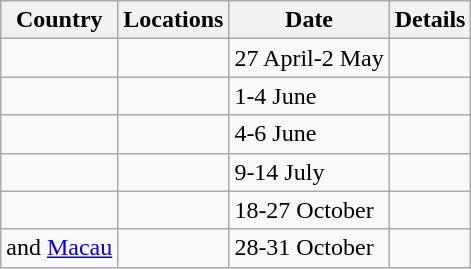<table class="wikitable">
<tr>
<th>Country</th>
<th>Locations</th>
<th>Date</th>
<th>Details</th>
</tr>
<tr>
<td></td>
<td></td>
<td>27 April-2 May</td>
<td></td>
</tr>
<tr>
<td></td>
<td></td>
<td>1-4 June</td>
<td></td>
</tr>
<tr>
<td></td>
<td></td>
<td>4-6 June</td>
<td></td>
</tr>
<tr>
<td></td>
<td></td>
<td>9-14 July</td>
<td></td>
</tr>
<tr>
<td></td>
<td></td>
<td>18-27 October</td>
<td></td>
</tr>
<tr>
<td> and  <a href='#'>Macau</a></td>
<td></td>
<td>28-31 October</td>
<td></td>
</tr>
</table>
